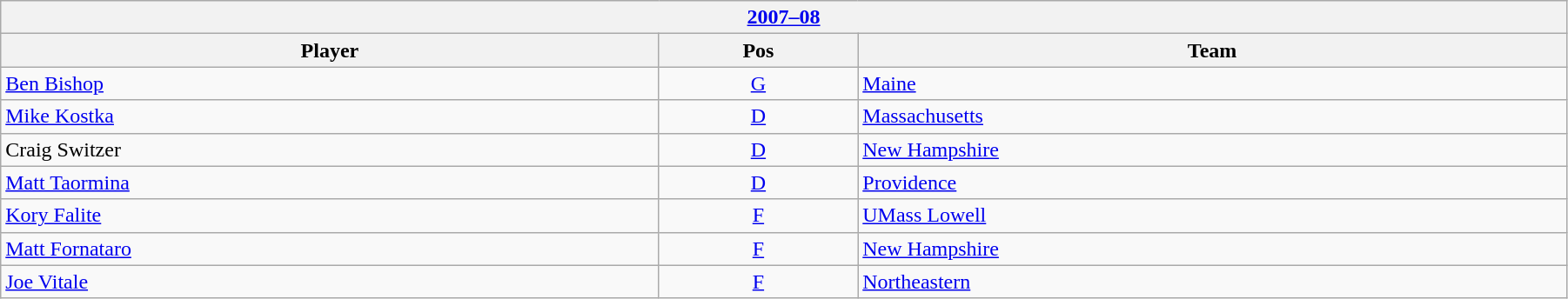<table class="wikitable" width=95%>
<tr>
<th colspan=3><a href='#'>2007–08</a></th>
</tr>
<tr>
<th>Player</th>
<th>Pos</th>
<th>Team</th>
</tr>
<tr>
<td><a href='#'>Ben Bishop</a></td>
<td align=center><a href='#'>G</a></td>
<td><a href='#'>Maine</a></td>
</tr>
<tr>
<td><a href='#'>Mike Kostka</a></td>
<td align=center><a href='#'>D</a></td>
<td><a href='#'>Massachusetts</a></td>
</tr>
<tr>
<td>Craig Switzer</td>
<td align=center><a href='#'>D</a></td>
<td><a href='#'>New Hampshire</a></td>
</tr>
<tr>
<td><a href='#'>Matt Taormina</a></td>
<td align=center><a href='#'>D</a></td>
<td><a href='#'>Providence</a></td>
</tr>
<tr>
<td><a href='#'>Kory Falite</a></td>
<td align=center><a href='#'>F</a></td>
<td><a href='#'>UMass Lowell</a></td>
</tr>
<tr>
<td><a href='#'>Matt Fornataro</a></td>
<td align=center><a href='#'>F</a></td>
<td><a href='#'>New Hampshire</a></td>
</tr>
<tr>
<td><a href='#'>Joe Vitale</a></td>
<td align=center><a href='#'>F</a></td>
<td><a href='#'>Northeastern</a></td>
</tr>
</table>
